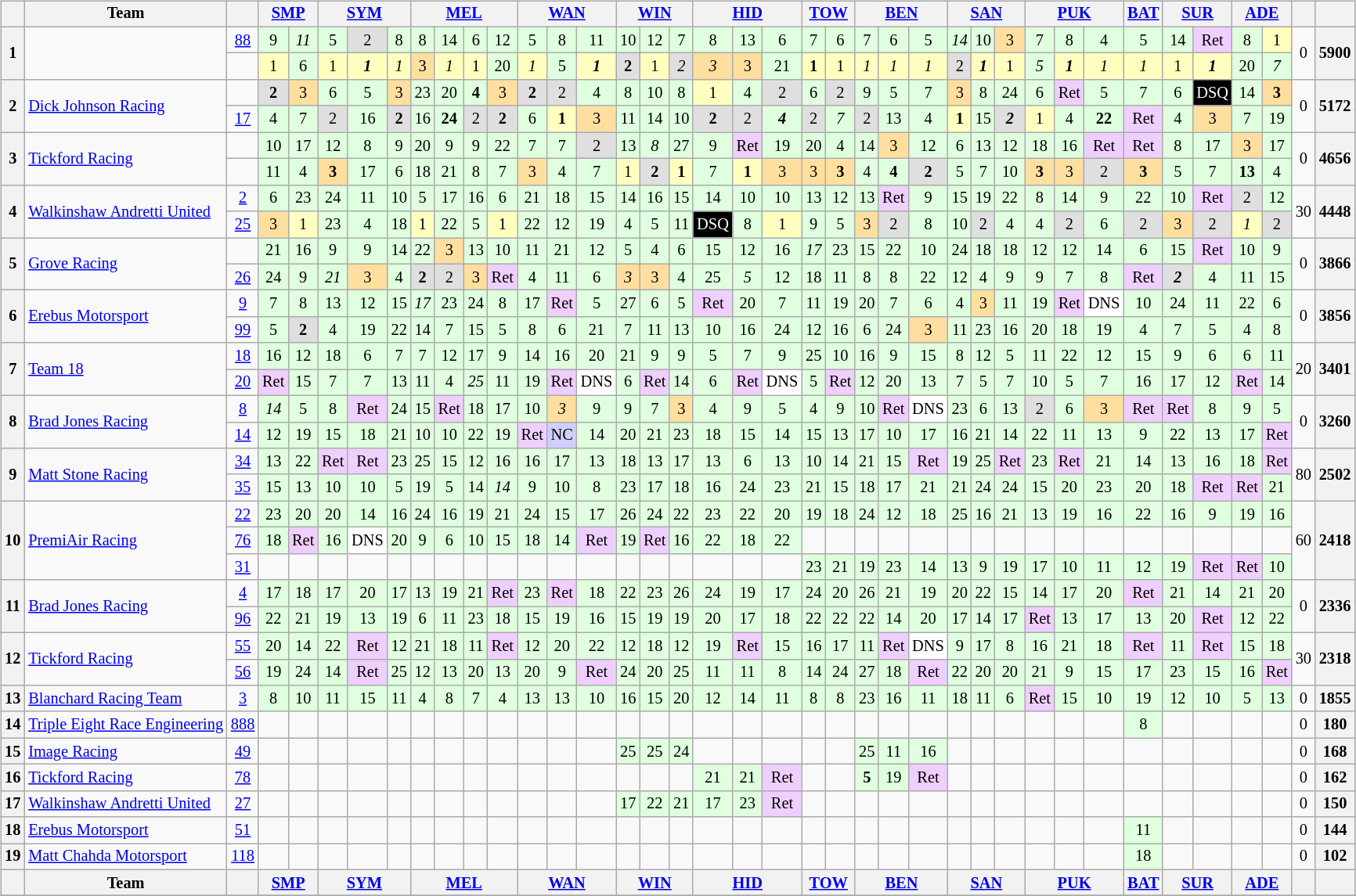<table>
<tr>
<td style="vertical-align:top; text-align:center"><br><table class="wikitable" style=font-size:85%;>
<tr style="vertical-align:middle;">
<th style="vertical-align:middle"></th>
<th style="vertical-align:middle;background">Team</th>
<th style="vertical-align:middle;background"></th>
<th colspan=2><a href='#'>SMP</a><br></th>
<th colspan=3><a href='#'>SYM</a><br></th>
<th colspan=4><a href='#'>MEL</a><br></th>
<th colspan=3><a href='#'>WAN</a><br></th>
<th colspan=3><a href='#'>WIN</a><br></th>
<th colspan=3><a href='#'>HID</a><br></th>
<th colspan=2><a href='#'>TOW</a><br></th>
<th colspan=3><a href='#'>BEN</a><br></th>
<th colspan=3><a href='#'>SAN</a><br></th>
<th colspan=3><a href='#'>PUK</a><br></th>
<th><a href='#'>BAT</a><br></th>
<th colspan=2><a href='#'>SUR</a><br></th>
<th colspan=2><a href='#'>ADE</a><br></th>
<th valign="middle"></th>
<th valign="middle"></th>
</tr>
<tr>
<th rowspan=2>1</th>
<td rowspan="2" style="text-align: left"></td>
<td><a href='#'>88</a></td>
<td style=background:#dfffdf>9</td>
<td style=background:#dfffdf><em>11</em></td>
<td style=background:#dfffdf>5</td>
<td style=background:#dfdfdf>2</td>
<td style=background:#dfffdf>8</td>
<td style=background:#dfffdf>8</td>
<td style=background:#dfffdf>14</td>
<td style=background:#dfffdf>6</td>
<td style=background:#dfffdf>12</td>
<td style=background:#dfffdf>5</td>
<td style=background:#dfffdf>8</td>
<td style=background:#dfffdf>11</td>
<td style=background:#dfffdf>10</td>
<td style=background:#dfffdf>12</td>
<td style=background:#dfffdf>7</td>
<td style=background:#dfffdf>8</td>
<td style=background:#dfffdf>13</td>
<td style=background:#dfffdf>6</td>
<td style=background:#dfffdf>7</td>
<td style=background:#dfffdf>6</td>
<td style=background:#dfffdf>7</td>
<td style=background:#dfffdf>6</td>
<td style=background:#dfffdf>5</td>
<td style=background:#dfffdf><em>14</em></td>
<td style=background:#dfffdf>10</td>
<td style=background:#ffdf9f>3</td>
<td style=background:#dfffdf>7</td>
<td style=background:#dfffdf>8</td>
<td style=background:#dfffdf>4</td>
<td style=background:#dfffdf>5</td>
<td style=background:#dfffdf>14</td>
<td style=background:#efcfff>Ret</td>
<td style=background:#dfffdf>8</td>
<td style=background:#ffffbf>1</td>
<td rowspan=2>0</td>
<th rowspan=2>5900</th>
</tr>
<tr>
<td><a href='#'></a></td>
<td style=background:#ffffbf>1</td>
<td style=background:#dfffdf>6</td>
<td style=background:#ffffbf>1</td>
<td style=background:#ffffbf><strong><em>1</em></strong></td>
<td style=background:#ffffbf><em>1</em></td>
<td style=background:#ffdf9f>3</td>
<td style=background:#ffffbf><em>1</em></td>
<td style=background:#ffffbf>1</td>
<td style=background:#dfffdf>20</td>
<td style=background:#ffffbf><em>1</em></td>
<td style=background:#dfffdf>5</td>
<td style=background:#ffffbf><strong><em>1</em></strong></td>
<td style=background:#dfdfdf><strong>2</strong></td>
<td style=background:#ffffbf>1</td>
<td style=background:#dfdfdf><em>2</em></td>
<td style=background:#ffdf9f><em>3</em></td>
<td style=background:#ffdf9f>3</td>
<td style=background:#dfffdf>21</td>
<td style=background:#ffffbf><strong>1</strong></td>
<td style=background:#ffffbf>1</td>
<td style=background:#ffffbf><em>1</em></td>
<td style=background:#ffffbf><em>1</em></td>
<td style=background:#ffffbf><em>1</em></td>
<td style=background:#dfdfdf>2</td>
<td style=background:#ffffbf><strong><em>1</em></strong></td>
<td style=background:#ffffbf>1</td>
<td style=background:#dfffdf><em>5</em></td>
<td style=background:#ffffbf><strong><em>1</em></strong></td>
<td style=background:#ffffbf><em>1</em></td>
<td style=background:#ffffbf><em>1</em></td>
<td style=background:#ffffbf>1</td>
<td style=background:#ffffbf><strong><em>1</em></strong></td>
<td style=background:#dfffdf>20</td>
<td style=background:#dfffdf><em>7</em></td>
</tr>
<tr>
<th rowspan=2>2</th>
<td rowspan="2" style="text-align: left"><a href='#'>Dick Johnson Racing</a></td>
<td><a href='#'></a></td>
<td style=background:#dfdfdf><strong>2</strong></td>
<td style=background:#ffdf9f>3</td>
<td style=background:#dfffdf>6</td>
<td style=background:#dfffdf>5</td>
<td style=background:#ffdf9f>3</td>
<td style=background:#dfffdf>23</td>
<td style=background:#dfffdf>20</td>
<td style=background:#dfffdf><strong>4</strong></td>
<td style=background:#ffdf9f>3</td>
<td style=background:#dfdfdf><strong>2</strong></td>
<td style=background:#dfdfdf>2</td>
<td style=background:#dfffdf>4</td>
<td style=background:#dfffdf>8</td>
<td style=background:#dfffdf>10</td>
<td style=background:#dfffdf>8</td>
<td style=background:#ffffbf>1</td>
<td style=background:#dfffdf>4</td>
<td style=background:#dfdfdf>2</td>
<td style=background:#dfffdf>6</td>
<td style=background:#dfdfdf>2</td>
<td style=background:#dfffdf>9</td>
<td style=background:#dfffdf>5</td>
<td style=background:#dfffdf>7</td>
<td style=background:#ffdf9f>3</td>
<td style=background:#dfffdf>8</td>
<td style=background:#dfffdf>24</td>
<td style=background:#dfffdf>6</td>
<td style=background:#efcfff>Ret</td>
<td style=background:#dfffdf>5</td>
<td style=background:#dfffdf>7</td>
<td style=background:#dfffdf>6</td>
<td style="background:#000000; color:white;">DSQ</td>
<td style=background:#dfffdf>14</td>
<td style=background:#ffdf9f><strong>3</strong></td>
<td rowspan=2>0</td>
<th rowspan=2>5172</th>
</tr>
<tr>
<td><a href='#'>17</a></td>
<td style=background:#dfffdf>4</td>
<td style=background:#dfffdf>7</td>
<td style=background:#dfdfdf>2</td>
<td style=background:#dfffdf>16</td>
<td style=background:#dfdfdf><strong>2</strong></td>
<td style=background:#dfffdf>16</td>
<td style=background:#dfffdf><strong>24</strong></td>
<td style=background:#dfdfdf>2</td>
<td style=background:#dfdfdf><strong>2</strong></td>
<td style=background:#dfffdf>6</td>
<td style=background:#ffffbf><strong>1</strong></td>
<td style=background:#ffdf9f>3</td>
<td style=background:#dfffdf>11</td>
<td style=background:#dfffdf>14</td>
<td style=background:#dfffdf>10</td>
<td style=background:#dfdfdf><strong>2</strong></td>
<td style=background:#dfdfdf>2</td>
<td style=background:#dfffdf><strong><em>4</em></strong></td>
<td style=background:#dfdfdf>2</td>
<td style=background:#dfffdf><em>7</em></td>
<td style=background:#dfdfdf>2</td>
<td style=background:#dfffdf>13</td>
<td style=background:#dfffdf>4</td>
<td style=background:#ffffbf><strong>1</strong></td>
<td style=background:#dfffdf>15</td>
<td style=background:#dfdfdf><strong><em>2</em></strong></td>
<td style=background:#ffffbf>1</td>
<td style=background:#dfffdf>4</td>
<td style=background:#dfffdf><strong>22</strong></td>
<td style=background:#efcfff>Ret</td>
<td style=background:#dfffdf>4</td>
<td style=background:#ffdf9f>3</td>
<td style=background:#dfffdf>7</td>
<td style=background:#dfffdf>19</td>
</tr>
<tr>
<th rowspan=2>3</th>
<td rowspan="2" style="text-align: left"><a href='#'>Tickford Racing</a></td>
<td><a href='#'></a></td>
<td style=background:#dfffdf>10</td>
<td style=background:#dfffdf>17</td>
<td style=background:#dfffdf>12</td>
<td style=background:#dfffdf>8</td>
<td style=background:#dfffdf>9</td>
<td style=background:#dfffdf>20</td>
<td style=background:#dfffdf>9</td>
<td style=background:#dfffdf>9</td>
<td style=background:#dfffdf>22</td>
<td style=background:#dfffdf>7</td>
<td style=background:#dfffdf>7</td>
<td style=background:#dfdfdf>2</td>
<td style=background:#dfffdf>13</td>
<td style=background:#dfffdf><em>8</em></td>
<td style=background:#dfffdf>27</td>
<td style=background:#dfffdf>9</td>
<td style=background:#efcfff>Ret</td>
<td style=background:#dfffdf>19</td>
<td style=background:#dfffdf>20</td>
<td style=background:#dfffdf>4</td>
<td style=background:#dfffdf>14</td>
<td style=background:#ffdf9f>3</td>
<td style=background:#dfffdf>12</td>
<td style=background:#dfffdf>6</td>
<td style=background:#dfffdf>13</td>
<td style=background:#dfffdf>12</td>
<td style=background:#dfffdf>18</td>
<td style=background:#dfffdf>16</td>
<td style=background:#efcfff>Ret</td>
<td style=background:#efcfff>Ret</td>
<td style=background:#dfffdf>8</td>
<td style=background:#dfffdf>17</td>
<td style=background:#ffdf9f>3</td>
<td style=background:#dfffdf>17</td>
<td rowspan=2>0</td>
<th rowspan=2>4656</th>
</tr>
<tr>
<td><a href='#'></a></td>
<td style=background:#dfffdf>11</td>
<td style=background:#dfffdf>4</td>
<td style=background:#ffdf9f><strong>3</strong></td>
<td style=background:#dfffdf>17</td>
<td style=background:#dfffdf>6</td>
<td style=background:#dfffdf>18</td>
<td style=background:#dfffdf>21</td>
<td style=background:#dfffdf>8</td>
<td style=background:#dfffdf>7</td>
<td style=background:#ffdf9f>3</td>
<td style=background:#dfffdf>4</td>
<td style=background:#dfffdf>7</td>
<td style=background:#ffffbf>1</td>
<td style=background:#dfdfdf><strong>2</strong></td>
<td style=background:#ffffbf><strong>1</strong></td>
<td style=background:#dfffdf>7</td>
<td style=background:#ffffbf><strong>1</strong></td>
<td style=background:#ffdf9f>3</td>
<td style=background:#ffdf9f>3</td>
<td style=background:#ffdf9f><strong>3</strong></td>
<td style=background:#dfffdf>4</td>
<td style=background:#dfffdf><strong>4</strong></td>
<td style=background:#dfdfdf><strong>2</strong></td>
<td style=background:#dfffdf>5</td>
<td style=background:#dfffdf>7</td>
<td style=background:#dfffdf>10</td>
<td style=background:#ffdf9f><strong>3</strong></td>
<td style=background:#ffdf9f>3</td>
<td style=background:#dfdfdf>2</td>
<td style=background:#ffdf9f><strong>3</strong></td>
<td style=background:#dfffdf>5</td>
<td style=background:#dfffdf>7</td>
<td style=background:#dfffdf><strong>13</strong></td>
<td style=background:#dfffdf>4</td>
</tr>
<tr>
<th rowspan=2>4</th>
<td rowspan="2" style="text-align: left"><a href='#'>Walkinshaw Andretti United</a></td>
<td><a href='#'>2</a></td>
<td style=background:#dfffdf>6</td>
<td style=background:#dfffdf>23</td>
<td style=background:#dfffdf>24</td>
<td style=background:#dfffdf>11</td>
<td style=background:#dfffdf>10</td>
<td style=background:#dfffdf>5</td>
<td style=background:#dfffdf>17</td>
<td style=background:#dfffdf>16</td>
<td style=background:#dfffdf>6</td>
<td style=background:#dfffdf>21</td>
<td style=background:#dfffdf>18</td>
<td style=background:#dfffdf>15</td>
<td style=background:#dfffdf>14</td>
<td style=background:#dfffdf>16</td>
<td style=background:#dfffdf>15</td>
<td style=background:#dfffdf>14</td>
<td style=background:#dfffdf>10</td>
<td style=background:#dfffdf>10</td>
<td style=background:#dfffdf>13</td>
<td style=background:#dfffdf>12</td>
<td style=background:#dfffdf>13</td>
<td style=background:#efcfff>Ret</td>
<td style=background:#dfffdf>9</td>
<td style=background:#dfffdf>15</td>
<td style=background:#dfffdf>19</td>
<td style=background:#dfffdf>22</td>
<td style=background:#dfffdf>8</td>
<td style=background:#dfffdf>14</td>
<td style=background:#dfffdf>9</td>
<td style=background:#dfffdf>22</td>
<td style=background:#dfffdf>10</td>
<td style=background:#efcfff>Ret</td>
<td style=background:#dfdfdf>2</td>
<td style=background:#dfffdf>12</td>
<td rowspan=2>30</td>
<th rowspan=2>4448</th>
</tr>
<tr>
<td><a href='#'>25</a></td>
<td style=background:#ffdf9f>3</td>
<td style=background:#ffffbf>1</td>
<td style=background:#dfffdf>23</td>
<td style=background:#dfffdf>4</td>
<td style=background:#dfffdf>18</td>
<td style=background:#ffffbf>1</td>
<td style=background:#dfffdf>22</td>
<td style=background:#dfffdf>5</td>
<td style=background:#ffffbf>1</td>
<td style=background:#dfffdf>22</td>
<td style=background:#dfffdf>12</td>
<td style=background:#dfffdf>19</td>
<td style=background:#dfffdf>4</td>
<td style=background:#dfffdf>5</td>
<td style=background:#dfffdf>11</td>
<td style="background:#000000; color:white;">DSQ</td>
<td style=background:#dfffdf>8</td>
<td style=background:#ffffbf>1</td>
<td style=background:#dfffdf>9</td>
<td style=background:#dfffdf>5</td>
<td style=background:#ffdf9f>3</td>
<td style=background:#dfdfdf>2</td>
<td style=background:#dfffdf>8</td>
<td style=background:#dfffdf>10</td>
<td style=background:#dfdfdf>2</td>
<td style=background:#dfffdf>4</td>
<td style=background:#dfffdf>4</td>
<td style=background:#dfdfdf>2</td>
<td style=background:#dfffdf>6</td>
<td style=background:#dfdfdf>2</td>
<td style=background:#ffdf9f>3</td>
<td style=background:#dfdfdf>2</td>
<td style=background:#ffffbf><em>1</em></td>
<td style=background:#dfdfdf>2</td>
</tr>
<tr>
<th rowspan=2>5</th>
<td rowspan="2" style="text-align: left"><a href='#'>Grove Racing</a></td>
<td><a href='#'></a></td>
<td style=background:#dfffdf>21</td>
<td style=background:#dfffdf>16</td>
<td style=background:#dfffdf>9</td>
<td style=background:#dfffdf>9</td>
<td style=background:#dfffdf>14</td>
<td style=background:#dfffdf>22</td>
<td style=background:#ffdf9f>3</td>
<td style=background:#dfffdf>13</td>
<td style=background:#dfffdf>10</td>
<td style=background:#dfffdf>11</td>
<td style=background:#dfffdf>21</td>
<td style=background:#dfffdf>12</td>
<td style=background:#dfffdf>5</td>
<td style=background:#dfffdf>4</td>
<td style=background:#dfffdf>6</td>
<td style=background:#dfffdf>15</td>
<td style=background:#dfffdf>12</td>
<td style=background:#dfffdf>16</td>
<td style=background:#dfffdf><em>17</em></td>
<td style=background:#dfffdf>23</td>
<td style=background:#dfffdf>15</td>
<td style=background:#dfffdf>22</td>
<td style=background:#dfffdf>10</td>
<td style=background:#dfffdf>24</td>
<td style=background:#dfffdf>18</td>
<td style=background:#dfffdf>18</td>
<td style=background:#dfffdf>12</td>
<td style=background:#dfffdf>12</td>
<td style=background:#dfffdf>14</td>
<td style=background:#dfffdf>6</td>
<td style=background:#dfffdf>15</td>
<td style=background:#efcfff>Ret</td>
<td style=background:#dfffdf>10</td>
<td style=background:#dfffdf>9</td>
<td rowspan=2>0</td>
<th rowspan=2>3866</th>
</tr>
<tr>
<td><a href='#'>26</a></td>
<td style=background:#dfffdf>24</td>
<td style=background:#dfffdf>9</td>
<td style=background:#dfffdf><em>21</em></td>
<td style=background:#ffdf9f>3</td>
<td style=background:#dfffdf>4</td>
<td style=background:#dfdfdf><strong>2</strong></td>
<td style=background:#dfdfdf>2</td>
<td style=background:#ffdf9f>3</td>
<td style=background:#efcfff>Ret</td>
<td style=background:#dfffdf>4</td>
<td style=background:#dfffdf>11</td>
<td style=background:#dfffdf>6</td>
<td style=background:#ffdf9f><em>3</em></td>
<td style=background:#ffdf9f>3</td>
<td style=background:#dfffdf>4</td>
<td style=background:#dfffdf>25</td>
<td style=background:#dfffdf><em>5</em></td>
<td style=background:#dfffdf>12</td>
<td style=background:#dfffdf>18</td>
<td style=background:#dfffdf>11</td>
<td style=background:#dfffdf>8</td>
<td style=background:#dfffdf>8</td>
<td style=background:#dfffdf>22</td>
<td style=background:#dfffdf>12</td>
<td style=background:#dfffdf>4</td>
<td style=background:#dfffdf>9</td>
<td style=background:#dfffdf>9</td>
<td style=background:#dfffdf>7</td>
<td style=background:#dfffdf>8</td>
<td style=background:#efcfff>Ret</td>
<td style=background:#dfdfdf><strong><em>2</em></strong></td>
<td style=background:#dfffdf>4</td>
<td style=background:#dfffdf>11</td>
<td style=background:#dfffdf>15</td>
</tr>
<tr>
<th rowspan=2>6</th>
<td rowspan="2" style="text-align: left"><a href='#'>Erebus Motorsport</a></td>
<td><a href='#'>9</a></td>
<td style=background:#dfffdf>7</td>
<td style=background:#dfffdf>8</td>
<td style=background:#dfffdf>13</td>
<td style=background:#dfffdf>12</td>
<td style=background:#dfffdf>15</td>
<td style=background:#dfffdf><em>17</em></td>
<td style=background:#dfffdf>23</td>
<td style=background:#dfffdf>24</td>
<td style=background:#dfffdf>8</td>
<td style=background:#dfffdf>17</td>
<td style=background:#efcfff>Ret</td>
<td style=background:#dfffdf>5</td>
<td style=background:#dfffdf>27</td>
<td style=background:#dfffdf>6</td>
<td style=background:#dfffdf>5</td>
<td style=background:#efcfff>Ret</td>
<td style=background:#dfffdf>20</td>
<td style=background:#dfffdf>7</td>
<td style=background:#dfffdf>11</td>
<td style=background:#dfffdf>19</td>
<td style=background:#dfffdf>20</td>
<td style=background:#dfffdf>7</td>
<td style=background:#dfffdf>6</td>
<td style=background:#dfffdf>4</td>
<td style=background:#ffdf9f>3</td>
<td style=background:#dfffdf>11</td>
<td style=background:#dfffdf>19</td>
<td style=background:#efcfff>Ret</td>
<td style=background:#ffffff>DNS</td>
<td style=background:#dfffdf>10</td>
<td style=background:#dfffdf>24</td>
<td style=background:#dfffdf>11</td>
<td style=background:#dfffdf>22</td>
<td style=background:#dfffdf>6</td>
<td rowspan=2>0</td>
<th rowspan=2>3856</th>
</tr>
<tr>
<td><a href='#'>99</a></td>
<td style=background:#dfffdf>5</td>
<td style=background:#dfdfdf><strong>2</strong></td>
<td style=background:#dfffdf>4</td>
<td style=background:#dfffdf>19</td>
<td style=background:#dfffdf>22</td>
<td style=background:#dfffdf>14</td>
<td style=background:#dfffdf>7</td>
<td style=background:#dfffdf>15</td>
<td style=background:#dfffdf>5</td>
<td style=background:#dfffdf>8</td>
<td style=background:#dfffdf>6</td>
<td style=background:#dfffdf>21</td>
<td style=background:#dfffdf>7</td>
<td style=background:#dfffdf>11</td>
<td style=background:#dfffdf>13</td>
<td style=background:#dfffdf>10</td>
<td style=background:#dfffdf>16</td>
<td style=background:#dfffdf>24</td>
<td style=background:#dfffdf>12</td>
<td style=background:#dfffdf>16</td>
<td style=background:#dfffdf>6</td>
<td style=background:#dfffdf>24</td>
<td style=background:#ffdf9f>3</td>
<td style=background:#dfffdf>11</td>
<td style=background:#dfffdf>23</td>
<td style=background:#dfffdf>16</td>
<td style=background:#dfffdf>20</td>
<td style=background:#dfffdf>18</td>
<td style=background:#dfffdf>19</td>
<td style=background:#dfffdf>4</td>
<td style=background:#dfffdf>7</td>
<td style=background:#dfffdf>5</td>
<td style=background:#dfffdf>4</td>
<td style=background:#dfffdf>8</td>
</tr>
<tr>
<th rowspan=2>7</th>
<td rowspan="2" style="text-align: left"><a href='#'>Team 18</a></td>
<td><a href='#'>18</a></td>
<td style=background:#dfffdf>16</td>
<td style=background:#dfffdf>12</td>
<td style=background:#dfffdf>18</td>
<td style=background:#dfffdf>6</td>
<td style=background:#dfffdf>7</td>
<td style=background:#dfffdf>7</td>
<td style=background:#dfffdf>12</td>
<td style=background:#dfffdf>17</td>
<td style=background:#dfffdf>9</td>
<td style=background:#dfffdf>14</td>
<td style=background:#dfffdf>16</td>
<td style=background:#dfffdf>20</td>
<td style=background:#dfffdf>21</td>
<td style=background:#dfffdf>9</td>
<td style=background:#dfffdf>9</td>
<td style=background:#dfffdf>5</td>
<td style=background:#dfffdf>7</td>
<td style=background:#dfffdf>9</td>
<td style=background:#dfffdf>25</td>
<td style=background:#dfffdf>10</td>
<td style=background:#dfffdf>16</td>
<td style=background:#dfffdf>9</td>
<td style=background:#dfffdf>15</td>
<td style=background:#dfffdf>8</td>
<td style=background:#dfffdf>12</td>
<td style=background:#dfffdf>5</td>
<td style=background:#dfffdf>11</td>
<td style=background:#dfffdf>22</td>
<td style=background:#dfffdf>12</td>
<td style=background:#dfffdf>15</td>
<td style=background:#dfffdf>9</td>
<td style=background:#dfffdf>6</td>
<td style=background:#dfffdf>6</td>
<td style=background:#dfffdf>11</td>
<td rowspan=2>20</td>
<th rowspan=2>3401</th>
</tr>
<tr>
<td><a href='#'>20</a></td>
<td style=background:#efcfff>Ret</td>
<td style=background:#dfffdf>15</td>
<td style=background:#dfffdf>7</td>
<td style=background:#dfffdf>7</td>
<td style=background:#dfffdf>13</td>
<td style=background:#dfffdf>11</td>
<td style=background:#dfffdf>4</td>
<td style=background:#dfffdf><em>25</em></td>
<td style=background:#dfffdf>11</td>
<td style=background:#dfffdf>19</td>
<td style=background:#efcfff>Ret</td>
<td style=background:#ffffff>DNS</td>
<td style=background:#dfffdf>6</td>
<td style=background:#efcfff>Ret</td>
<td style=background:#dfffdf>14</td>
<td style=background:#dfffdf>6</td>
<td style=background:#efcfff>Ret</td>
<td style=background:#ffffff>DNS</td>
<td style=background:#dfffdf>5</td>
<td style=background:#efcfff>Ret</td>
<td style=background:#dfffdf>12</td>
<td style=background:#dfffdf>20</td>
<td style=background:#dfffdf>13</td>
<td style=background:#dfffdf>7</td>
<td style=background:#dfffdf>5</td>
<td style=background:#dfffdf>7</td>
<td style=background:#dfffdf>10</td>
<td style=background:#dfffdf>5</td>
<td style=background:#dfffdf>7</td>
<td style=background:#dfffdf>16</td>
<td style=background:#dfffdf>17</td>
<td style=background:#dfffdf>12</td>
<td style=background:#efcfff>Ret</td>
<td style=background:#dfffdf>14</td>
</tr>
<tr>
<th rowspan=2>8</th>
<td rowspan="2" style="text-align: left"><a href='#'>Brad Jones Racing</a></td>
<td><a href='#'>8</a></td>
<td style=background:#dfffdf><em>14</em></td>
<td style=background:#dfffdf>5</td>
<td style=background:#dfffdf>8</td>
<td style=background:#efcfff>Ret</td>
<td style=background:#dfffdf>24</td>
<td style=background:#dfffdf>15</td>
<td style=background:#efcfff>Ret</td>
<td style=background:#dfffdf>18</td>
<td style=background:#dfffdf>17</td>
<td style=background:#dfffdf>10</td>
<td style=background:#ffdf9f><em>3</em></td>
<td style=background:#dfffdf>9</td>
<td style=background:#dfffdf>9</td>
<td style=background:#dfffdf>7</td>
<td style=background:#ffdf9f>3</td>
<td style=background:#dfffdf>4</td>
<td style=background:#dfffdf>9</td>
<td style=background:#dfffdf>5</td>
<td style=background:#dfffdf>4</td>
<td style=background:#dfffdf>9</td>
<td style=background:#dfffdf>10</td>
<td style=background:#efcfff>Ret</td>
<td style=background:#ffffff>DNS</td>
<td style=background:#dfffdf>23</td>
<td style=background:#dfffdf>6</td>
<td style=background:#dfffdf>13</td>
<td style=background:#dfdfdf>2</td>
<td style=background:#dfffdf>6</td>
<td style=background:#ffdf9f>3</td>
<td style=background:#efcfff>Ret</td>
<td style=background:#efcfff>Ret</td>
<td style=background:#dfffdf>8</td>
<td style=background:#dfffdf>9</td>
<td style=background:#dfffdf>5</td>
<td rowspan=2>0</td>
<th rowspan=2>3260</th>
</tr>
<tr>
<td><a href='#'>14</a></td>
<td style=background:#dfffdf>12</td>
<td style=background:#dfffdf>19</td>
<td style=background:#dfffdf>15</td>
<td style=background:#dfffdf>18</td>
<td style=background:#dfffdf>21</td>
<td style=background:#dfffdf>10</td>
<td style=background:#dfffdf>10</td>
<td style=background:#dfffdf>22</td>
<td style=background:#dfffdf>19</td>
<td style=background:#efcfff>Ret</td>
<td style=background:#cfcfff>NC</td>
<td style=background:#dfffdf>14</td>
<td style=background:#dfffdf>20</td>
<td style=background:#dfffdf>21</td>
<td style=background:#dfffdf>23</td>
<td style=background:#dfffdf>18</td>
<td style=background:#dfffdf>15</td>
<td style=background:#dfffdf>14</td>
<td style=background:#dfffdf>15</td>
<td style=background:#dfffdf>13</td>
<td style=background:#dfffdf>17</td>
<td style=background:#dfffdf>10</td>
<td style=background:#dfffdf>17</td>
<td style=background:#dfffdf>16</td>
<td style=background:#dfffdf>21</td>
<td style=background:#dfffdf>14</td>
<td style=background:#dfffdf>22</td>
<td style=background:#dfffdf>11</td>
<td style=background:#dfffdf>13</td>
<td style=background:#dfffdf>9</td>
<td style=background:#dfffdf>22</td>
<td style=background:#dfffdf>13</td>
<td style=background:#dfffdf>17</td>
<td style=background:#efcfff>Ret</td>
</tr>
<tr>
<th rowspan=2>9</th>
<td rowspan="2" style="text-align: left"><a href='#'>Matt Stone Racing</a></td>
<td><a href='#'>34</a></td>
<td style=background:#dfffdf>13</td>
<td style=background:#dfffdf>22</td>
<td style=background:#efcfff>Ret</td>
<td style=background:#efcfff>Ret</td>
<td style=background:#dfffdf>23</td>
<td style=background:#dfffdf>25</td>
<td style=background:#dfffdf>15</td>
<td style=background:#dfffdf>12</td>
<td style=background:#dfffdf>16</td>
<td style=background:#dfffdf>16</td>
<td style=background:#dfffdf>17</td>
<td style=background:#dfffdf>13</td>
<td style=background:#dfffdf>18</td>
<td style=background:#dfffdf>13</td>
<td style=background:#dfffdf>17</td>
<td style=background:#dfffdf>13</td>
<td style=background:#dfffdf>6</td>
<td style=background:#dfffdf>13</td>
<td style=background:#dfffdf>10</td>
<td style=background:#dfffdf>14</td>
<td style=background:#dfffdf>21</td>
<td style=background:#dfffdf>15</td>
<td style=background:#efcfff>Ret</td>
<td style=background:#dfffdf>19</td>
<td style=background:#dfffdf>25</td>
<td style=background:#efcfff>Ret</td>
<td style=background:#dfffdf>23</td>
<td style=background:#efcfff>Ret</td>
<td style=background:#dfffdf>21</td>
<td style=background:#dfffdf>14</td>
<td style=background:#dfffdf>13</td>
<td style=background:#dfffdf>16</td>
<td style=background:#dfffdf>18</td>
<td style=background:#efcfff>Ret</td>
<td rowspan=2>80</td>
<th rowspan=2>2502</th>
</tr>
<tr>
<td><a href='#'>35</a></td>
<td style=background:#dfffdf>15</td>
<td style=background:#dfffdf>13</td>
<td style=background:#dfffdf>10</td>
<td style=background:#dfffdf>10</td>
<td style=background:#dfffdf>5</td>
<td style=background:#dfffdf>19</td>
<td style=background:#dfffdf>5</td>
<td style=background:#dfffdf>14</td>
<td style=background:#dfffdf><em>14</em></td>
<td style=background:#dfffdf>9</td>
<td style=background:#dfffdf>10</td>
<td style=background:#dfffdf>8</td>
<td style=background:#dfffdf>23</td>
<td style=background:#dfffdf>17</td>
<td style=background:#dfffdf>18</td>
<td style=background:#dfffdf>16</td>
<td style=background:#dfffdf>24</td>
<td style=background:#dfffdf>23</td>
<td style=background:#dfffdf>21</td>
<td style=background:#dfffdf>15</td>
<td style=background:#dfffdf>18</td>
<td style=background:#dfffdf>17</td>
<td style=background:#dfffdf>21</td>
<td style=background:#dfffdf>21</td>
<td style=background:#dfffdf>24</td>
<td style=background:#dfffdf>24</td>
<td style=background:#dfffdf>15</td>
<td style=background:#dfffdf>20</td>
<td style=background:#dfffdf>23</td>
<td style=background:#dfffdf>20</td>
<td style=background:#dfffdf>18</td>
<td style=background:#efcfff>Ret</td>
<td style=background:#efcfff>Ret</td>
<td style=background:#dfffdf>21</td>
</tr>
<tr>
<th rowspan=3>10</th>
<td rowspan="3" style="text-align: left"><a href='#'>PremiAir Racing</a></td>
<td><a href='#'>22</a></td>
<td style=background:#dfffdf>23</td>
<td style=background:#dfffdf>20</td>
<td style=background:#dfffdf>20</td>
<td style=background:#dfffdf>14</td>
<td style=background:#dfffdf>16</td>
<td style=background:#dfffdf>24</td>
<td style=background:#dfffdf>16</td>
<td style=background:#dfffdf>19</td>
<td style=background:#dfffdf>21</td>
<td style=background:#dfffdf>24</td>
<td style=background:#dfffdf>15</td>
<td style=background:#dfffdf>17</td>
<td style=background:#dfffdf>26</td>
<td style=background:#dfffdf>24</td>
<td style=background:#dfffdf>22</td>
<td style=background:#dfffdf>23</td>
<td style=background:#dfffdf>22</td>
<td style=background:#dfffdf>20</td>
<td style=background:#dfffdf>19</td>
<td style=background:#dfffdf>18</td>
<td style=background:#dfffdf>24</td>
<td style=background:#dfffdf>12</td>
<td style=background:#dfffdf>18</td>
<td style=background:#dfffdf>25</td>
<td style=background:#dfffdf>16</td>
<td style=background:#dfffdf>21</td>
<td style=background:#dfffdf>13</td>
<td style=background:#dfffdf>19</td>
<td style=background:#dfffdf>16</td>
<td style=background:#dfffdf>22</td>
<td style=background:#dfffdf>16</td>
<td style=background:#dfffdf>9</td>
<td style=background:#dfffdf>19</td>
<td style=background:#dfffdf>16</td>
<td rowspan=3>60</td>
<th rowspan=3>2418</th>
</tr>
<tr>
<td><a href='#'>76</a></td>
<td style=background:#dfffdf>18</td>
<td style=background:#efcfff>Ret</td>
<td style=background:#dfffdf>16</td>
<td style=background:#ffffff>DNS</td>
<td style=background:#dfffdf>20</td>
<td style=background:#dfffdf>9</td>
<td style=background:#dfffdf>6</td>
<td style=background:#dfffdf>10</td>
<td style=background:#dfffdf>15</td>
<td style=background:#dfffdf>18</td>
<td style=background:#dfffdf>14</td>
<td style=background:#efcfff>Ret</td>
<td style=background:#dfffdf>19</td>
<td style=background:#efcfff>Ret</td>
<td style=background:#dfffdf>16</td>
<td style=background:#dfffdf>22</td>
<td style=background:#dfffdf>18</td>
<td style=background:#dfffdf>22</td>
<td style=background:#></td>
<td style=background:#></td>
<td style=background:#></td>
<td style=background:#></td>
<td style=background:#></td>
<td style=background:#></td>
<td style=background:#></td>
<td style=background:#></td>
<td style=background:#></td>
<td style=background:#></td>
<td style=background:#></td>
<td style=background:#></td>
<td style=background:#></td>
<td style=background:#></td>
<td style=background:#></td>
<td style=background:#></td>
</tr>
<tr>
<td><a href='#'>31</a></td>
<td style=background:#></td>
<td style=background:#></td>
<td style=background:#></td>
<td style=background:#></td>
<td style=background:#></td>
<td style=background:#></td>
<td style=background:#></td>
<td style=background:#></td>
<td style=background:#></td>
<td style=background:#></td>
<td style=background:#></td>
<td style=background:#></td>
<td style=background:#></td>
<td style=background:#></td>
<td style=background:#></td>
<td style=background:#></td>
<td style=background:#></td>
<td style=background:#></td>
<td style=background:#dfffdf>23</td>
<td style=background:#dfffdf>21</td>
<td style=background:#dfffdf>19</td>
<td style=background:#dfffdf>23</td>
<td style=background:#dfffdf>14</td>
<td style=background:#dfffdf>13</td>
<td style=background:#dfffdf>9</td>
<td style=background:#dfffdf>19</td>
<td style=background:#dfffdf>17</td>
<td style=background:#dfffdf>10</td>
<td style=background:#dfffdf>11</td>
<td style=background:#dfffdf>12</td>
<td style=background:#dfffdf>19</td>
<td style=background:#efcfff>Ret</td>
<td style=background:#efcfff>Ret</td>
<td style=background:#dfffdf>10</td>
</tr>
<tr>
<th rowspan=2>11</th>
<td rowspan="2" style="text-align: left"><a href='#'>Brad Jones Racing</a></td>
<td><a href='#'>4</a></td>
<td style=background:#dfffdf>17</td>
<td style=background:#dfffdf>18</td>
<td style=background:#dfffdf>17</td>
<td style=background:#dfffdf>20</td>
<td style=background:#dfffdf>17</td>
<td style=background:#dfffdf>13</td>
<td style=background:#dfffdf>19</td>
<td style=background:#dfffdf>21</td>
<td style=background:#efcfff>Ret</td>
<td style=background:#dfffdf>23</td>
<td style=background:#efcfff>Ret</td>
<td style=background:#dfffdf>18</td>
<td style=background:#dfffdf>22</td>
<td style=background:#dfffdf>23</td>
<td style=background:#dfffdf>26</td>
<td style=background:#dfffdf>24</td>
<td style=background:#dfffdf>19</td>
<td style=background:#dfffdf>17</td>
<td style=background:#dfffdf>24</td>
<td style=background:#dfffdf>20</td>
<td style=background:#dfffdf>26</td>
<td style=background:#dfffdf>21</td>
<td style=background:#dfffdf>19</td>
<td style=background:#dfffdf>20</td>
<td style=background:#dfffdf>22</td>
<td style=background:#dfffdf>15</td>
<td style=background:#dfffdf>14</td>
<td style=background:#dfffdf>17</td>
<td style=background:#dfffdf>20</td>
<td style=background:#efcfff>Ret</td>
<td style=background:#dfffdf>21</td>
<td style=background:#dfffdf>14</td>
<td style=background:#dfffdf>21</td>
<td style=background:#dfffdf>20</td>
<td rowspan=2>0</td>
<th rowspan=2>2336</th>
</tr>
<tr>
<td><a href='#'>96</a></td>
<td style=background:#dfffdf>22</td>
<td style=background:#dfffdf>21</td>
<td style=background:#dfffdf>19</td>
<td style=background:#dfffdf>13</td>
<td style=background:#dfffdf>19</td>
<td style=background:#dfffdf>6</td>
<td style=background:#dfffdf>11</td>
<td style=background:#dfffdf>23</td>
<td style=background:#dfffdf>18</td>
<td style=background:#dfffdf>15</td>
<td style=background:#dfffdf>19</td>
<td style=background:#dfffdf>16</td>
<td style=background:#dfffdf>15</td>
<td style=background:#dfffdf>19</td>
<td style=background:#dfffdf>19</td>
<td style=background:#dfffdf>20</td>
<td style=background:#dfffdf>17</td>
<td style=background:#dfffdf>18</td>
<td style=background:#dfffdf>22</td>
<td style=background:#dfffdf>22</td>
<td style=background:#dfffdf>22</td>
<td style=background:#dfffdf>14</td>
<td style=background:#dfffdf>20</td>
<td style=background:#dfffdf>17</td>
<td style=background:#dfffdf>14</td>
<td style=background:#dfffdf>17</td>
<td style=background:#efcfff>Ret</td>
<td style=background:#dfffdf>13</td>
<td style=background:#dfffdf>17</td>
<td style=background:#dfffdf>13</td>
<td style=background:#dfffdf>20</td>
<td style=background:#efcfff>Ret</td>
<td style=background:#dfffdf>12</td>
<td style=background:#dfffdf>22</td>
</tr>
<tr>
<th rowspan=2>12</th>
<td rowspan="2" style="text-align: left"><a href='#'>Tickford Racing</a></td>
<td><a href='#'>55</a></td>
<td style=background:#dfffdf>20</td>
<td style=background:#dfffdf>14</td>
<td style=background:#dfffdf>22</td>
<td style=background:#efcfff>Ret</td>
<td style=background:#dfffdf>12</td>
<td style=background:#dfffdf>21</td>
<td style=background:#dfffdf>18</td>
<td style=background:#dfffdf>11</td>
<td style=background:#efcfff>Ret</td>
<td style=background:#dfffdf>12</td>
<td style=background:#dfffdf>20</td>
<td style=background:#dfffdf>22</td>
<td style=background:#dfffdf>12</td>
<td style=background:#dfffdf>18</td>
<td style=background:#dfffdf>12</td>
<td style=background:#dfffdf>19</td>
<td style=background:#efcfff>Ret</td>
<td style=background:#dfffdf>15</td>
<td style=background:#dfffdf>16</td>
<td style=background:#dfffdf>17</td>
<td style=background:#dfffdf>11</td>
<td style=background:#efcfff>Ret</td>
<td style=background:#ffffff>DNS</td>
<td style=background:#dfffdf>9</td>
<td style=background:#dfffdf>17</td>
<td style=background:#dfffdf>8</td>
<td style=background:#dfffdf>16</td>
<td style=background:#dfffdf>21</td>
<td style=background:#dfffdf>18</td>
<td style=background:#efcfff>Ret</td>
<td style=background:#dfffdf>11</td>
<td style=background:#efcfff>Ret</td>
<td style=background:#dfffdf>15</td>
<td style=background:#dfffdf>18</td>
<td rowspan=2>30</td>
<th rowspan=2>2318</th>
</tr>
<tr>
<td><a href='#'>56</a></td>
<td style=background:#dfffdf>19</td>
<td style=background:#dfffdf>24</td>
<td style=background:#dfffdf>14</td>
<td style=background:#efcfff>Ret</td>
<td style=background:#dfffdf>25</td>
<td style=background:#dfffdf>12</td>
<td style=background:#dfffdf>13</td>
<td style=background:#dfffdf>20</td>
<td style=background:#dfffdf>13</td>
<td style=background:#dfffdf>20</td>
<td style=background:#dfffdf>9</td>
<td style=background:#efcfff>Ret</td>
<td style=background:#dfffdf>24</td>
<td style=background:#dfffdf>20</td>
<td style=background:#dfffdf>25</td>
<td style=background:#dfffdf>11</td>
<td style=background:#dfffdf>11</td>
<td style=background:#dfffdf>8</td>
<td style=background:#dfffdf>14</td>
<td style=background:#dfffdf>24</td>
<td style=background:#dfffdf>27</td>
<td style=background:#dfffdf>18</td>
<td style=background:#efcfff>Ret</td>
<td style=background:#dfffdf>22</td>
<td style=background:#dfffdf>20</td>
<td style=background:#dfffdf>20</td>
<td style=background:#dfffdf>21</td>
<td style=background:#dfffdf>9</td>
<td style=background:#dfffdf>15</td>
<td style=background:#dfffdf>17</td>
<td style=background:#dfffdf>23</td>
<td style=background:#dfffdf>15</td>
<td style=background:#dfffdf>16</td>
<td style=background:#efcfff>Ret</td>
</tr>
<tr>
<th>13</th>
<td style="text-align: left"><a href='#'>Blanchard Racing Team</a></td>
<td><a href='#'>3</a></td>
<td style=background:#dfffdf>8</td>
<td style=background:#dfffdf>10</td>
<td style=background:#dfffdf>11</td>
<td style=background:#dfffdf>15</td>
<td style=background:#dfffdf>11</td>
<td style=background:#dfffdf>4</td>
<td style=background:#dfffdf>8</td>
<td style=background:#dfffdf>7</td>
<td style=background:#dfffdf>4</td>
<td style=background:#dfffdf>13</td>
<td style=background:#dfffdf>13</td>
<td style=background:#dfffdf>10</td>
<td style=background:#dfffdf>16</td>
<td style=background:#dfffdf>15</td>
<td style=background:#dfffdf>20</td>
<td style=background:#dfffdf>12</td>
<td style=background:#dfffdf>14</td>
<td style=background:#dfffdf>11</td>
<td style=background:#dfffdf>8</td>
<td style=background:#dfffdf>8</td>
<td style=background:#dfffdf>23</td>
<td style=background:#dfffdf>16</td>
<td style=background:#dfffdf>11</td>
<td style=background:#dfffdf>18</td>
<td style=background:#dfffdf>11</td>
<td style=background:#dfffdf>6</td>
<td style=background:#efcfff>Ret</td>
<td style=background:#dfffdf>15</td>
<td style=background:#dfffdf>10</td>
<td style=background:#dfffdf>19</td>
<td style=background:#dfffdf>12</td>
<td style=background:#dfffdf>10</td>
<td style=background:#dfffdf>5</td>
<td style=background:#dfffdf>13</td>
<td>0</td>
<th>1855</th>
</tr>
<tr>
<th>14</th>
<td style="text-align: left"><a href='#'>Triple Eight Race Engineering</a></td>
<td><a href='#'>888</a></td>
<td style=background:#></td>
<td style=background:#></td>
<td style=background:#></td>
<td style=background:#></td>
<td style=background:#></td>
<td style=background:#></td>
<td style=background:#></td>
<td style=background:#></td>
<td style=background:#></td>
<td style=background:#></td>
<td style=background:#></td>
<td style=background:#></td>
<td style=background:#></td>
<td style=background:#></td>
<td style=background:#></td>
<td style=background:#></td>
<td style=background:#></td>
<td style=background:#></td>
<td style=background:#></td>
<td style=background:#></td>
<td style=background:#></td>
<td style=background:#></td>
<td style=background:#></td>
<td style=background:#></td>
<td style=background:#></td>
<td style=background:#></td>
<td style=background:#></td>
<td style=background:#></td>
<td style=background:#></td>
<td style=background:#dfffdf>8</td>
<td style=background:#></td>
<td style=background:#></td>
<td style=background:#></td>
<td style=background:#></td>
<td>0</td>
<th>180</th>
</tr>
<tr>
<th>15</th>
<td style="text-align: left"><a href='#'>Image Racing</a></td>
<td><a href='#'>49</a></td>
<td style=background:#></td>
<td style=background:#></td>
<td style=background:#></td>
<td style=background:#></td>
<td style=background:#></td>
<td style=background:#></td>
<td style=background:#></td>
<td style=background:#></td>
<td style=background:#></td>
<td style=background:#></td>
<td style=background:#></td>
<td style=background:#></td>
<td style=background:#dfffdf>25</td>
<td style=background:#dfffdf>25</td>
<td style=background:#dfffdf>24</td>
<td style=background:#></td>
<td style=background:#></td>
<td style=background:#></td>
<td style=background:#></td>
<td style=background:#></td>
<td style=background:#dfffdf>25</td>
<td style=background:#dfffdf>11</td>
<td style=background:#dfffdf>16</td>
<td style=background:#></td>
<td style=background:#></td>
<td style=background:#></td>
<td style=background:#></td>
<td style=background:#></td>
<td style=background:#></td>
<td style=background:#></td>
<td style=background:#></td>
<td style=background:#></td>
<td style=background:#></td>
<td style=background:#></td>
<td>0</td>
<th>168</th>
</tr>
<tr>
<th>16</th>
<td style="text-align: left"><a href='#'>Tickford Racing</a></td>
<td><a href='#'>78</a></td>
<td style=background:#></td>
<td style=background:#></td>
<td style=background:#></td>
<td style=background:#></td>
<td style=background:#></td>
<td style=background:#></td>
<td style=background:#></td>
<td style=background:#></td>
<td style=background:#></td>
<td style=background:#></td>
<td style=background:#></td>
<td style=background:#></td>
<td style=background:#></td>
<td style=background:#></td>
<td style=background:#></td>
<td style=background:#dfffdf>21</td>
<td style=background:#dfffdf>21</td>
<td style=background:#efcfff>Ret</td>
<td style=background:#></td>
<td style=background:#></td>
<td style=background:#dfffdf><strong>5</strong></td>
<td style=background:#dfffdf>19</td>
<td style=background:#efcfff>Ret</td>
<td style=background:#></td>
<td style=background:#></td>
<td style=background:#></td>
<td style=background:#></td>
<td style=background:#></td>
<td style=background:#></td>
<td style=background:#></td>
<td style=background:#></td>
<td style=background:#></td>
<td style=background:#></td>
<td style=background:#></td>
<td>0</td>
<th>162</th>
</tr>
<tr>
<th>17</th>
<td style="text-align: left"><a href='#'>Walkinshaw Andretti United</a></td>
<td><a href='#'>27</a></td>
<td style=background:#></td>
<td style=background:#></td>
<td style=background:#></td>
<td style=background:#></td>
<td style=background:#></td>
<td style=background:#></td>
<td style=background:#></td>
<td style=background:#></td>
<td style=background:#></td>
<td style=background:#></td>
<td style=background:#></td>
<td style=background:#></td>
<td style=background:#dfffdf>17</td>
<td style=background:#dfffdf>22</td>
<td style=background:#dfffdf>21</td>
<td style=background:#dfffdf>17</td>
<td style=background:#dfffdf>23</td>
<td style=background:#efcfff>Ret</td>
<td style=background:#></td>
<td style=background:#></td>
<td style=background:#></td>
<td style=background:#></td>
<td style=background:#></td>
<td style=background:#></td>
<td style=background:#></td>
<td style=background:#></td>
<td style=background:#></td>
<td style=background:#></td>
<td style=background:#></td>
<td style=background:#></td>
<td style=background:#></td>
<td style=background:#></td>
<td style=background:#></td>
<td style=background:#></td>
<td>0</td>
<th>150</th>
</tr>
<tr>
<th>18</th>
<td style="text-align: left"><a href='#'>Erebus Motorsport</a></td>
<td><a href='#'>51</a></td>
<td style=background:#></td>
<td style=background:#></td>
<td style=background:#></td>
<td style=background:#></td>
<td style=background:#></td>
<td style=background:#></td>
<td style=background:#></td>
<td style=background:#></td>
<td style=background:#></td>
<td style=background:#></td>
<td style=background:#></td>
<td style=background:#></td>
<td style=background:#></td>
<td style=background:#></td>
<td style=background:#></td>
<td style=background:#></td>
<td style=background:#></td>
<td style=background:#></td>
<td style=background:#></td>
<td style=background:#></td>
<td style=background:#></td>
<td style=background:#></td>
<td style=background:#></td>
<td style=background:#></td>
<td style=background:#></td>
<td style=background:#></td>
<td style=background:#></td>
<td style=background:#></td>
<td style=background:#></td>
<td style=background:#dfffdf>11</td>
<td style=background:#></td>
<td style=background:#></td>
<td style=background:#></td>
<td style=background:#></td>
<td>0</td>
<th>144</th>
</tr>
<tr>
<th>19</th>
<td style="text-align: left"><a href='#'>Matt Chahda Motorsport</a></td>
<td><a href='#'>118</a></td>
<td style=background:#></td>
<td style=background:#></td>
<td style=background:#></td>
<td style=background:#></td>
<td style=background:#></td>
<td style=background:#></td>
<td style=background:#></td>
<td style=background:#></td>
<td style=background:#></td>
<td style=background:#></td>
<td style=background:#></td>
<td style=background:#></td>
<td style=background:#></td>
<td style=background:#></td>
<td style=background:#></td>
<td style=background:#></td>
<td style=background:#></td>
<td style=background:#></td>
<td style=background:#></td>
<td style=background:#></td>
<td style=background:#></td>
<td style=background:#></td>
<td style=background:#></td>
<td style=background:#></td>
<td style=background:#></td>
<td style=background:#></td>
<td style=background:#></td>
<td style=background:#></td>
<td style=background:#></td>
<td style=background:#dfffdf>18</td>
<td style=background:#></td>
<td style=background:#></td>
<td style=background:#></td>
<td style=background:#></td>
<td>0</td>
<th>102</th>
</tr>
<tr style="vertical-align:middle;">
<th style="vertical-align:middle"></th>
<th style="vertical-align:middle;background">Team</th>
<th style="vertical-align:middle;background"></th>
<th colspan=2><a href='#'>SMP</a><br></th>
<th colspan=3><a href='#'>SYM</a><br></th>
<th colspan=4><a href='#'>MEL</a><br></th>
<th colspan=3><a href='#'>WAN</a><br></th>
<th colspan=3><a href='#'>WIN</a><br></th>
<th colspan=3><a href='#'>HID</a><br></th>
<th colspan=2><a href='#'>TOW</a><br></th>
<th colspan=3><a href='#'>BEN</a><br></th>
<th colspan=3><a href='#'>SAN</a><br></th>
<th colspan=3><a href='#'>PUK</a><br></th>
<th><a href='#'>BAT</a><br></th>
<th colspan=2><a href='#'>SUR</a><br></th>
<th colspan=2><a href='#'>ADE</a><br></th>
<th valign="middle"></th>
<th valign="middle"></th>
</tr>
<tr>
</tr>
</table>
</td>
<td style="vertical-align:top;"><br></td>
</tr>
</table>
